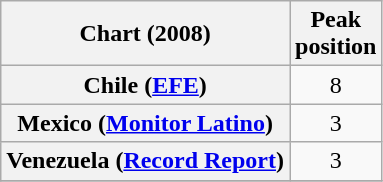<table class="wikitable sortable plainrowheaders">
<tr>
<th scope="col">Chart (2008)</th>
<th scope="col">Peak<br>position</th>
</tr>
<tr>
<th scope="row">Chile (<a href='#'>EFE</a>)</th>
<td style="text-align:center;">8</td>
</tr>
<tr>
<th scope="row">Mexico (<a href='#'>Monitor Latino</a>)</th>
<td style="text-align:center;">3</td>
</tr>
<tr>
<th scope="row">Venezuela (<a href='#'>Record Report</a>)</th>
<td align="center">3</td>
</tr>
<tr>
</tr>
</table>
